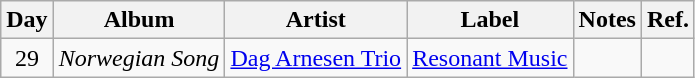<table class="wikitable">
<tr>
<th>Day</th>
<th>Album</th>
<th>Artist</th>
<th>Label</th>
<th>Notes</th>
<th>Ref.</th>
</tr>
<tr>
<td rowspan="1" style="text-align:center;">29</td>
<td><em>Norwegian Song</em></td>
<td><a href='#'>Dag Arnesen Trio</a></td>
<td><a href='#'>Resonant Music</a></td>
<td></td>
<td style="text-align:center;"></td>
</tr>
</table>
